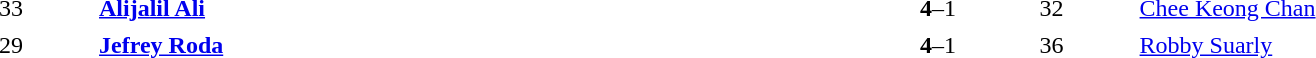<table width="100%" cellspacing="5">
<tr>
<th width=5%></th>
<th width=40%></th>
<th width=10%></th>
<th width=5%></th>
<th width=40%></th>
</tr>
<tr>
<td>33</td>
<td> <strong><a href='#'>Alijalil Ali</a></strong></td>
<td align="center"><strong>4</strong>–1</td>
<td>32</td>
<td> <a href='#'>Chee Keong Chan</a></td>
</tr>
<tr>
<td>29</td>
<td> <strong><a href='#'>Jefrey Roda</a></strong></td>
<td align="center"><strong>4</strong>–1</td>
<td>36</td>
<td> <a href='#'>Robby Suarly</a></td>
</tr>
</table>
